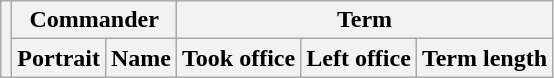<table class="wikitable">
<tr>
<th rowspan=2></th>
<th colspan=2>Commander</th>
<th colspan=3>Term</th>
</tr>
<tr>
<th>Portrait</th>
<th>Name</th>
<th>Took office</th>
<th>Left office</th>
<th>Term length<br>



</th>
</tr>
</table>
